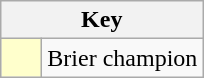<table class="wikitable" style="text=align: center;">
<tr>
<th colspan=2>Key</th>
</tr>
<tr>
<td style="background:#ffffcc; width:20px;"></td>
<td align=left>Brier champion</td>
</tr>
</table>
